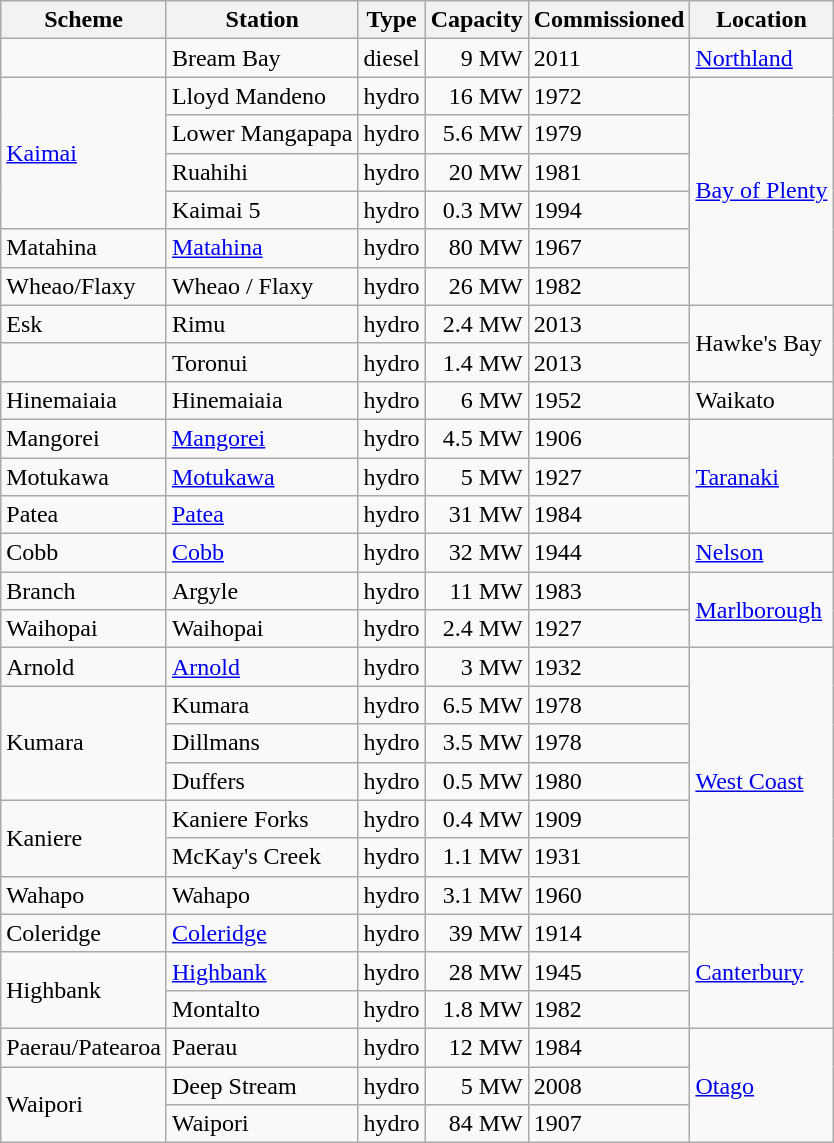<table class="wikitable sortable" border="1">
<tr>
<th>Scheme</th>
<th>Station</th>
<th>Type</th>
<th>Capacity</th>
<th>Commissioned</th>
<th>Location</th>
</tr>
<tr>
<td></td>
<td>Bream Bay</td>
<td>diesel</td>
<td style="text-align: right">9 MW</td>
<td>2011</td>
<td><a href='#'>Northland</a></td>
</tr>
<tr>
<td rowspan="4"><a href='#'>Kaimai</a></td>
<td>Lloyd Mandeno</td>
<td>hydro</td>
<td style="text-align: right">16 MW</td>
<td>1972</td>
<td rowspan="6"><a href='#'>Bay of Plenty</a></td>
</tr>
<tr>
<td>Lower Mangapapa</td>
<td>hydro</td>
<td style="text-align: right">5.6 MW</td>
<td>1979</td>
</tr>
<tr>
<td>Ruahihi</td>
<td>hydro</td>
<td style="text-align: right">20 MW</td>
<td>1981</td>
</tr>
<tr>
<td>Kaimai 5</td>
<td>hydro</td>
<td style="text-align: right">0.3 MW</td>
<td>1994</td>
</tr>
<tr>
<td>Matahina</td>
<td><a href='#'>Matahina</a></td>
<td>hydro</td>
<td style="text-align: right">80 MW</td>
<td>1967</td>
</tr>
<tr>
<td>Wheao/Flaxy</td>
<td>Wheao / Flaxy</td>
<td>hydro</td>
<td style="text-align: right">26 MW</td>
<td>1982</td>
</tr>
<tr>
<td>Esk</td>
<td>Rimu</td>
<td>hydro</td>
<td style="text-align: right">2.4 MW</td>
<td>2013</td>
<td rowspan="2">Hawke's Bay</td>
</tr>
<tr>
<td></td>
<td>Toronui</td>
<td>hydro</td>
<td style="text-align: right">1.4 MW</td>
<td>2013</td>
</tr>
<tr>
<td>Hinemaiaia</td>
<td>Hinemaiaia</td>
<td>hydro</td>
<td style="text-align: right">6 MW</td>
<td>1952</td>
<td>Waikato</td>
</tr>
<tr>
<td>Mangorei</td>
<td><a href='#'>Mangorei</a></td>
<td>hydro</td>
<td style="text-align: right">4.5 MW</td>
<td>1906</td>
<td rowspan="3"><a href='#'>Taranaki</a></td>
</tr>
<tr>
<td>Motukawa</td>
<td><a href='#'>Motukawa</a></td>
<td>hydro</td>
<td style="text-align: right">5 MW</td>
<td>1927</td>
</tr>
<tr>
<td>Patea</td>
<td><a href='#'>Patea</a></td>
<td>hydro</td>
<td style="text-align: right">31 MW</td>
<td>1984</td>
</tr>
<tr>
<td>Cobb</td>
<td><a href='#'>Cobb</a></td>
<td>hydro</td>
<td style="text-align: right">32 MW</td>
<td>1944</td>
<td><a href='#'>Nelson</a></td>
</tr>
<tr>
<td>Branch</td>
<td>Argyle</td>
<td>hydro</td>
<td style="text-align: right">11 MW</td>
<td>1983</td>
<td rowspan="2"><a href='#'>Marlborough</a></td>
</tr>
<tr>
<td>Waihopai</td>
<td>Waihopai</td>
<td>hydro</td>
<td style="text-align: right">2.4 MW</td>
<td>1927</td>
</tr>
<tr>
<td>Arnold</td>
<td><a href='#'>Arnold</a></td>
<td>hydro</td>
<td style="text-align: right">3 MW</td>
<td>1932</td>
<td rowspan="7"><a href='#'>West Coast</a></td>
</tr>
<tr>
<td rowspan="3">Kumara</td>
<td>Kumara</td>
<td>hydro</td>
<td style="text-align: right">6.5 MW</td>
<td>1978</td>
</tr>
<tr>
<td>Dillmans</td>
<td>hydro</td>
<td style="text-align: right">3.5 MW</td>
<td>1978</td>
</tr>
<tr>
<td>Duffers</td>
<td>hydro</td>
<td style="text-align: right">0.5 MW</td>
<td>1980</td>
</tr>
<tr>
<td rowspan="2">Kaniere</td>
<td>Kaniere Forks</td>
<td>hydro</td>
<td style="text-align: right">0.4 MW</td>
<td>1909</td>
</tr>
<tr>
<td>McKay's Creek</td>
<td>hydro</td>
<td style="text-align: right">1.1 MW</td>
<td>1931</td>
</tr>
<tr>
<td>Wahapo</td>
<td>Wahapo</td>
<td>hydro</td>
<td style="text-align: right">3.1 MW</td>
<td>1960</td>
</tr>
<tr>
<td>Coleridge</td>
<td><a href='#'>Coleridge</a></td>
<td>hydro</td>
<td style="text-align: right">39 MW</td>
<td>1914</td>
<td rowspan=3><a href='#'>Canterbury</a></td>
</tr>
<tr>
<td rowspan="2">Highbank</td>
<td><a href='#'>Highbank</a></td>
<td>hydro</td>
<td style="text-align: right">28 MW</td>
<td>1945</td>
</tr>
<tr>
<td>Montalto</td>
<td>hydro</td>
<td style="text-align: right">1.8 MW</td>
<td>1982</td>
</tr>
<tr>
<td>Paerau/Patearoa</td>
<td>Paerau</td>
<td>hydro</td>
<td style="text-align: right">12 MW</td>
<td>1984</td>
<td rowspan="3"><a href='#'>Otago</a></td>
</tr>
<tr>
<td rowspan="2">Waipori</td>
<td>Deep Stream</td>
<td>hydro</td>
<td style="text-align: right">5 MW</td>
<td>2008</td>
</tr>
<tr>
<td>Waipori</td>
<td>hydro</td>
<td style="text-align: right">84 MW</td>
<td>1907</td>
</tr>
</table>
